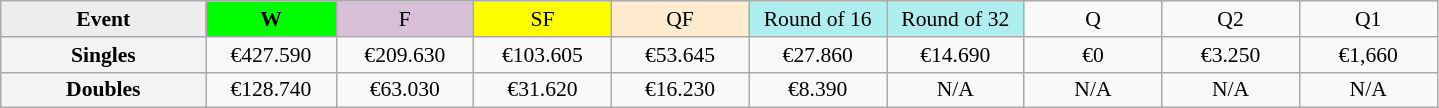<table class=wikitable style=font-size:90%;text-align:center>
<tr>
<td style="width:130px; background:#ededed;"><strong>Event</strong></td>
<td style="width:80px; background:lime;"><strong>W</strong></td>
<td style="width:85px; background:thistle;">F</td>
<td style="width:85px; background:#ff0;">SF</td>
<td style="width:85px; background:#ffebcd;">QF</td>
<td style="width:85px; background:#afeeee;">Round of 16</td>
<td style="width:85px; background:#afeeee;">Round of 32</td>
<td width=85>Q</td>
<td width=85>Q2</td>
<td width=85>Q1</td>
</tr>
<tr>
<th style="background:#f3f3f3;">Singles</th>
<td>€427.590</td>
<td>€209.630</td>
<td>€103.605</td>
<td>€53.645</td>
<td>€27.860</td>
<td>€14.690</td>
<td>€0</td>
<td>€3.250</td>
<td>€1,660</td>
</tr>
<tr>
<th style="background:#f3f3f3;">Doubles</th>
<td>€128.740</td>
<td>€63.030</td>
<td>€31.620</td>
<td>€16.230</td>
<td>€8.390</td>
<td>N/A</td>
<td>N/A</td>
<td>N/A</td>
<td>N/A</td>
</tr>
</table>
